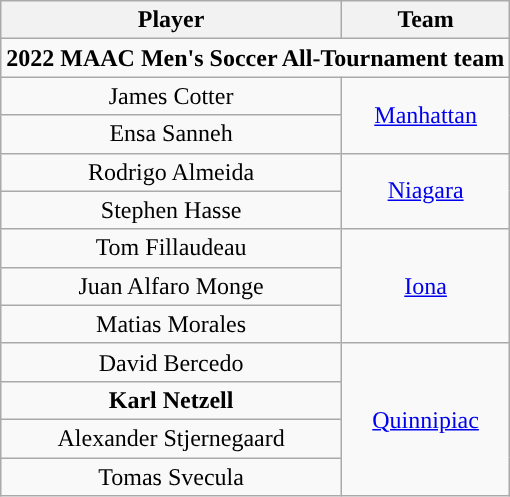<table class="wikitable" style="white-space:nowrap; text-align: center;">
<tr>
<th>Player</th>
<th>Team</th>
</tr>
<tr>
<td colspan="2"><strong>2022 MAAC Men's Soccer All-Tournament team</strong></td>
</tr>
<tr>
<td>James Cotter</td>
<td rowspan=2><a href='#'>Manhattan</a></td>
</tr>
<tr>
<td>Ensa Sanneh</td>
</tr>
<tr>
<td>Rodrigo Almeida</td>
<td rowspan=2><a href='#'>Niagara</a></td>
</tr>
<tr>
<td>Stephen Hasse</td>
</tr>
<tr>
<td>Tom Fillaudeau</td>
<td rowspan=3><a href='#'>Iona</a></td>
</tr>
<tr>
<td>Juan Alfaro Monge</td>
</tr>
<tr>
<td>Matias Morales</td>
</tr>
<tr>
<td>David Bercedo</td>
<td rowspan=4><a href='#'>Quinnipiac</a></td>
</tr>
<tr>
<td><strong>Karl Netzell</strong></td>
</tr>
<tr>
<td>Alexander Stjernegaard</td>
</tr>
<tr>
<td>Tomas Svecula</td>
</tr>
</table>
